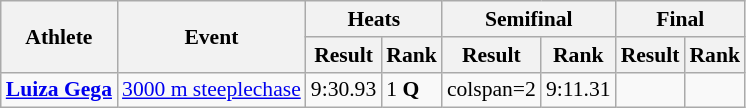<table class="wikitable" border="1" style="font-size:90%">
<tr>
<th rowspan="2">Athlete</th>
<th rowspan="2">Event</th>
<th colspan="2">Heats</th>
<th colspan="2">Semifinal</th>
<th colspan="2">Final</th>
</tr>
<tr>
<th>Result</th>
<th>Rank</th>
<th>Result</th>
<th>Rank</th>
<th>Result</th>
<th>Rank</th>
</tr>
<tr>
<td><strong><a href='#'>Luiza Gega</a></strong></td>
<td><a href='#'>3000 m steeplechase</a></td>
<td>9:30.93</td>
<td>1 <strong>Q</strong></td>
<td>colspan=2</td>
<td>9:11.31 </td>
<td></td>
</tr>
</table>
